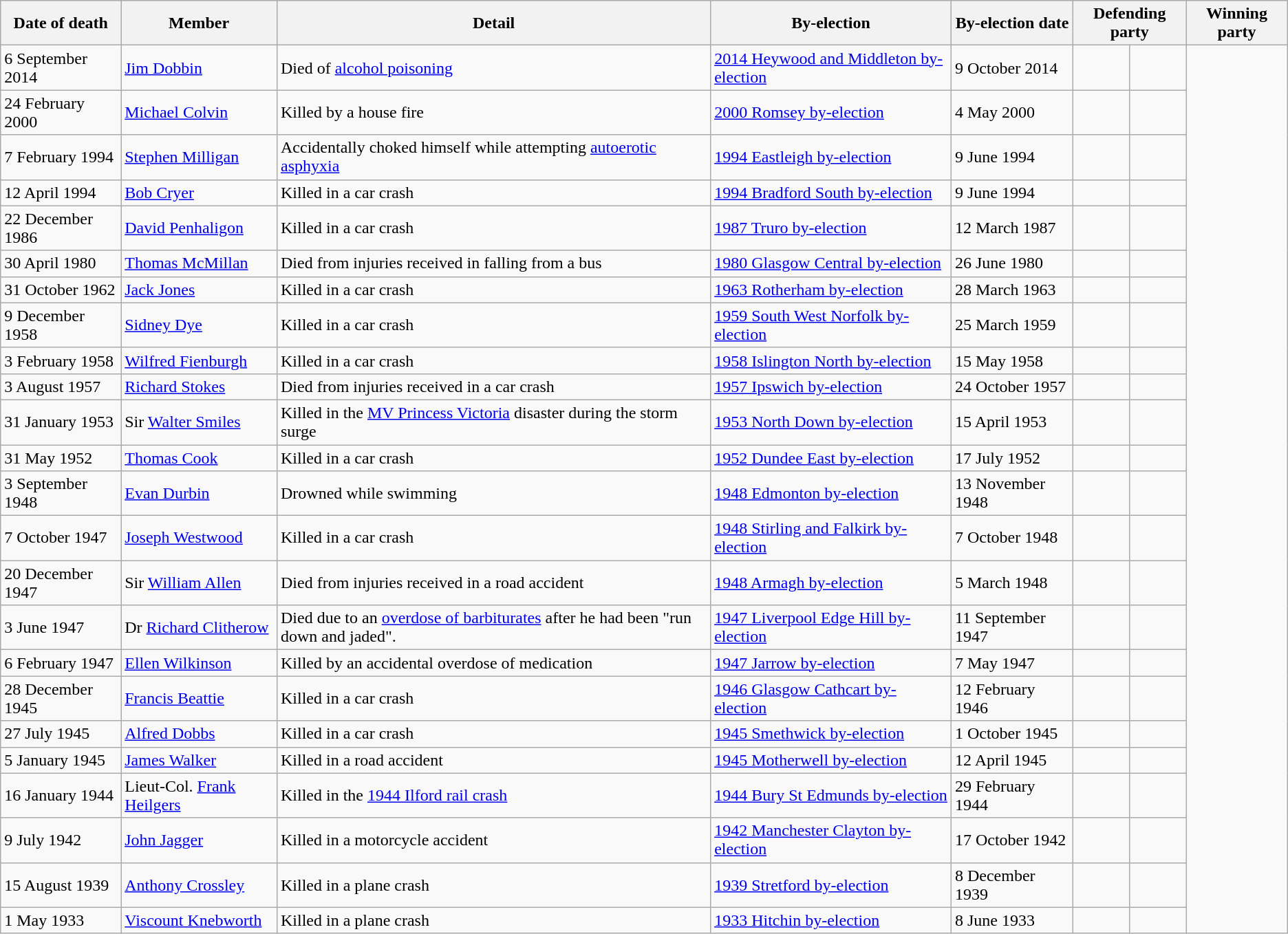<table class="wikitable sortable">
<tr>
<th>Date of death</th>
<th>Member</th>
<th>Detail</th>
<th>By-election</th>
<th>By-election date</th>
<th colspan="2">Defending party</th>
<th colspan="2">Winning party</th>
</tr>
<tr>
<td>6 September 2014</td>
<td><a href='#'>Jim Dobbin</a></td>
<td>Died of <a href='#'>alcohol poisoning</a></td>
<td><a href='#'>2014 Heywood and Middleton by-election</a></td>
<td>9 October 2014</td>
<td></td>
<td></td>
</tr>
<tr>
<td>24 February 2000</td>
<td><a href='#'>Michael Colvin</a></td>
<td>Killed by a house fire</td>
<td><a href='#'>2000 Romsey by-election</a></td>
<td>4 May 2000</td>
<td></td>
<td></td>
</tr>
<tr>
<td>7 February 1994</td>
<td><a href='#'>Stephen Milligan</a></td>
<td>Accidentally choked himself while attempting <a href='#'>autoerotic asphyxia</a></td>
<td><a href='#'>1994 Eastleigh by-election</a></td>
<td>9 June 1994</td>
<td></td>
<td></td>
</tr>
<tr>
<td>12 April 1994</td>
<td><a href='#'>Bob Cryer</a></td>
<td>Killed in a car crash</td>
<td><a href='#'>1994 Bradford South by-election</a></td>
<td>9 June 1994</td>
<td></td>
<td></td>
</tr>
<tr>
<td>22 December 1986</td>
<td><a href='#'>David Penhaligon</a></td>
<td>Killed in a car crash</td>
<td><a href='#'>1987 Truro by-election</a></td>
<td>12 March 1987</td>
<td></td>
<td></td>
</tr>
<tr>
<td>30 April 1980</td>
<td><a href='#'>Thomas McMillan</a></td>
<td>Died from injuries received in falling from a bus</td>
<td><a href='#'>1980 Glasgow Central by-election</a></td>
<td>26 June 1980</td>
<td></td>
<td></td>
</tr>
<tr>
<td>31 October 1962</td>
<td><a href='#'>Jack Jones</a></td>
<td>Killed in a car crash</td>
<td><a href='#'>1963 Rotherham by-election</a></td>
<td>28 March 1963</td>
<td></td>
<td></td>
</tr>
<tr>
<td>9 December 1958</td>
<td><a href='#'>Sidney Dye</a></td>
<td>Killed in a car crash</td>
<td><a href='#'>1959 South West Norfolk by-election</a></td>
<td>25 March 1959</td>
<td></td>
<td></td>
</tr>
<tr>
<td>3 February 1958</td>
<td><a href='#'>Wilfred Fienburgh</a></td>
<td>Killed in a car crash</td>
<td><a href='#'>1958 Islington North by-election</a></td>
<td>15 May 1958</td>
<td></td>
<td></td>
</tr>
<tr>
<td>3 August 1957</td>
<td><a href='#'>Richard Stokes</a></td>
<td>Died from injuries received in a car crash</td>
<td><a href='#'>1957 Ipswich by-election</a></td>
<td>24 October 1957</td>
<td></td>
<td></td>
</tr>
<tr>
<td>31 January 1953</td>
<td>Sir <a href='#'>Walter Smiles</a></td>
<td>Killed in the <a href='#'>MV Princess Victoria</a> disaster during the storm surge</td>
<td><a href='#'>1953 North Down by-election</a></td>
<td>15 April 1953</td>
<td></td>
<td></td>
</tr>
<tr>
<td>31 May 1952</td>
<td><a href='#'>Thomas Cook</a></td>
<td>Killed in a car crash</td>
<td><a href='#'>1952 Dundee East by-election</a></td>
<td>17 July 1952</td>
<td></td>
<td></td>
</tr>
<tr>
<td>3 September 1948</td>
<td><a href='#'>Evan Durbin</a></td>
<td>Drowned while swimming</td>
<td><a href='#'>1948 Edmonton by-election</a></td>
<td>13 November 1948</td>
<td></td>
<td></td>
</tr>
<tr>
<td>7 October 1947</td>
<td><a href='#'>Joseph Westwood</a></td>
<td>Killed in a car crash</td>
<td><a href='#'>1948 Stirling and Falkirk by-election</a></td>
<td>7 October 1948</td>
<td></td>
<td></td>
</tr>
<tr>
<td>20 December 1947</td>
<td>Sir <a href='#'>William Allen</a></td>
<td>Died from injuries received in a road accident</td>
<td><a href='#'>1948 Armagh by-election</a></td>
<td>5 March 1948</td>
<td></td>
<td></td>
</tr>
<tr>
<td>3 June 1947</td>
<td>Dr <a href='#'>Richard Clitherow</a></td>
<td>Died due to an <a href='#'>overdose of barbiturates</a> after he had been "run down and jaded".</td>
<td><a href='#'>1947 Liverpool Edge Hill by-election</a></td>
<td>11 September 1947</td>
<td></td>
<td></td>
</tr>
<tr>
<td>6 February 1947</td>
<td><a href='#'>Ellen Wilkinson</a></td>
<td>Killed by an accidental overdose of medication</td>
<td><a href='#'>1947 Jarrow by-election</a></td>
<td>7 May 1947</td>
<td></td>
<td></td>
</tr>
<tr>
<td>28 December 1945</td>
<td><a href='#'>Francis Beattie</a></td>
<td>Killed in a car crash</td>
<td><a href='#'>1946 Glasgow Cathcart by-election</a></td>
<td>12 February 1946</td>
<td></td>
<td></td>
</tr>
<tr>
<td>27 July 1945</td>
<td><a href='#'>Alfred Dobbs</a></td>
<td>Killed in a car crash</td>
<td><a href='#'>1945 Smethwick by-election</a></td>
<td>1 October 1945</td>
<td></td>
<td></td>
</tr>
<tr>
<td>5 January 1945</td>
<td><a href='#'>James Walker</a></td>
<td>Killed in a road accident</td>
<td><a href='#'>1945 Motherwell by-election</a></td>
<td>12 April 1945</td>
<td></td>
<td></td>
</tr>
<tr>
<td>16 January 1944</td>
<td>Lieut-Col. <a href='#'>Frank Heilgers</a></td>
<td>Killed in the <a href='#'>1944 Ilford rail crash</a></td>
<td><a href='#'>1944 Bury St Edmunds by-election</a></td>
<td>29 February 1944</td>
<td></td>
<td></td>
</tr>
<tr>
<td>9 July 1942</td>
<td><a href='#'>John Jagger</a></td>
<td>Killed in a motorcycle accident</td>
<td><a href='#'>1942 Manchester Clayton by-election</a></td>
<td>17 October 1942</td>
<td></td>
<td></td>
</tr>
<tr>
<td>15 August 1939</td>
<td><a href='#'>Anthony Crossley</a></td>
<td>Killed in a plane crash</td>
<td><a href='#'>1939 Stretford by-election</a></td>
<td>8 December 1939</td>
<td></td>
<td></td>
</tr>
<tr>
<td>1 May 1933</td>
<td><a href='#'>Viscount Knebworth</a></td>
<td>Killed in a plane crash</td>
<td><a href='#'>1933 Hitchin by-election</a></td>
<td>8 June 1933</td>
<td></td>
<td></td>
</tr>
</table>
